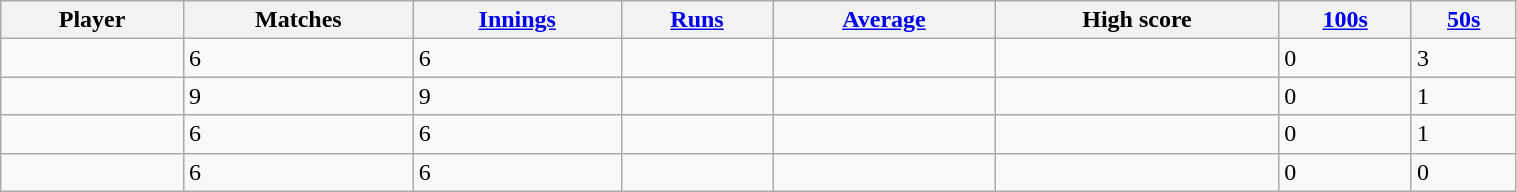<table class="wikitable sortable" style="width:80%;">
<tr>
<th>Player</th>
<th>Matches</th>
<th><a href='#'>Innings</a></th>
<th><a href='#'>Runs</a></th>
<th><a href='#'>Average</a></th>
<th>High score</th>
<th><a href='#'>100s</a></th>
<th><a href='#'>50s</a></th>
</tr>
<tr>
<td></td>
<td>6</td>
<td>6</td>
<td></td>
<td></td>
<td></td>
<td>0</td>
<td>3</td>
</tr>
<tr>
<td></td>
<td>9</td>
<td>9</td>
<td></td>
<td></td>
<td></td>
<td>0</td>
<td>1</td>
</tr>
<tr>
<td></td>
<td>6</td>
<td>6</td>
<td></td>
<td></td>
<td></td>
<td>0</td>
<td>1</td>
</tr>
<tr>
<td></td>
<td>6</td>
<td>6</td>
<td></td>
<td></td>
<td></td>
<td>0</td>
<td>0</td>
</tr>
</table>
